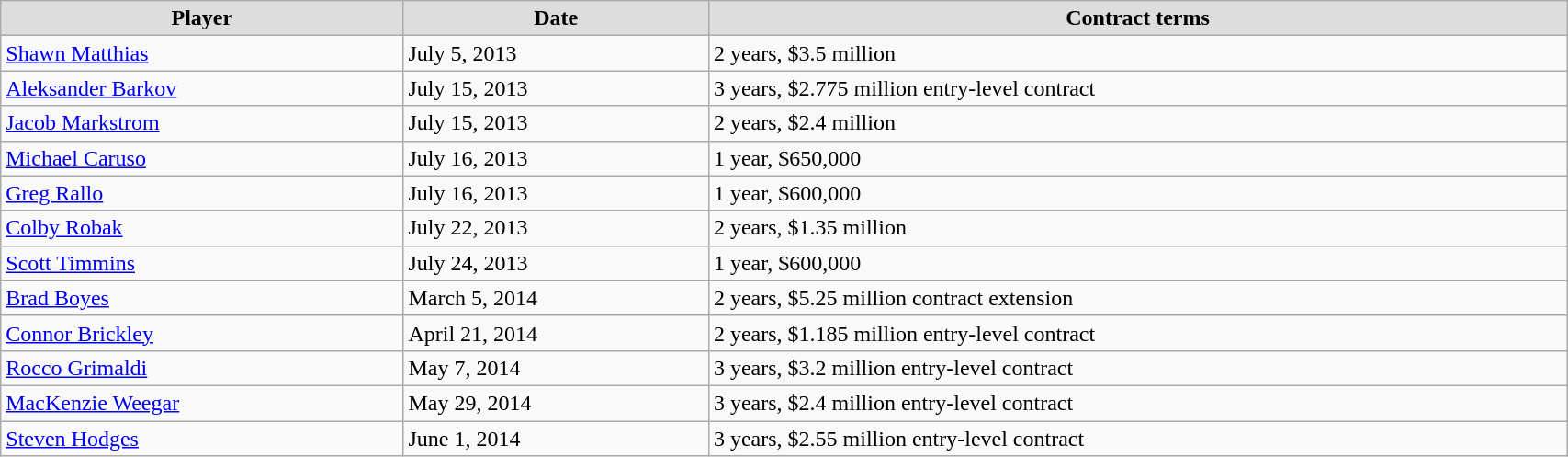<table class="wikitable" width=90%>
<tr align="center" bgcolor="#dddddd">
<td><strong>Player</strong></td>
<td><strong>Date</strong></td>
<td><strong>Contract terms</strong></td>
</tr>
<tr>
<td><a href='#'>Shawn Matthias</a></td>
<td>July 5, 2013</td>
<td>2 years, $3.5 million</td>
</tr>
<tr>
<td><a href='#'>Aleksander Barkov</a></td>
<td>July 15, 2013</td>
<td>3 years, $2.775 million entry-level contract</td>
</tr>
<tr>
<td><a href='#'>Jacob Markstrom</a></td>
<td>July 15, 2013</td>
<td>2 years, $2.4 million</td>
</tr>
<tr>
<td><a href='#'>Michael Caruso</a></td>
<td>July 16, 2013</td>
<td>1 year, $650,000</td>
</tr>
<tr>
<td><a href='#'>Greg Rallo</a></td>
<td>July 16, 2013</td>
<td>1 year, $600,000</td>
</tr>
<tr>
<td><a href='#'>Colby Robak</a></td>
<td>July 22, 2013</td>
<td>2 years, $1.35 million</td>
</tr>
<tr>
<td><a href='#'>Scott Timmins</a></td>
<td>July 24, 2013</td>
<td>1 year, $600,000</td>
</tr>
<tr>
<td><a href='#'>Brad Boyes</a></td>
<td>March 5, 2014</td>
<td>2 years, $5.25 million contract extension</td>
</tr>
<tr>
<td><a href='#'>Connor Brickley</a></td>
<td>April 21, 2014</td>
<td>2 years, $1.185 million entry-level contract</td>
</tr>
<tr>
<td><a href='#'>Rocco Grimaldi</a></td>
<td>May 7, 2014</td>
<td>3 years, $3.2 million entry-level contract</td>
</tr>
<tr>
<td><a href='#'>MacKenzie Weegar</a></td>
<td>May 29, 2014</td>
<td>3 years, $2.4 million entry-level contract</td>
</tr>
<tr>
<td><a href='#'>Steven Hodges</a></td>
<td>June 1, 2014</td>
<td>3 years, $2.55 million entry-level contract</td>
</tr>
</table>
